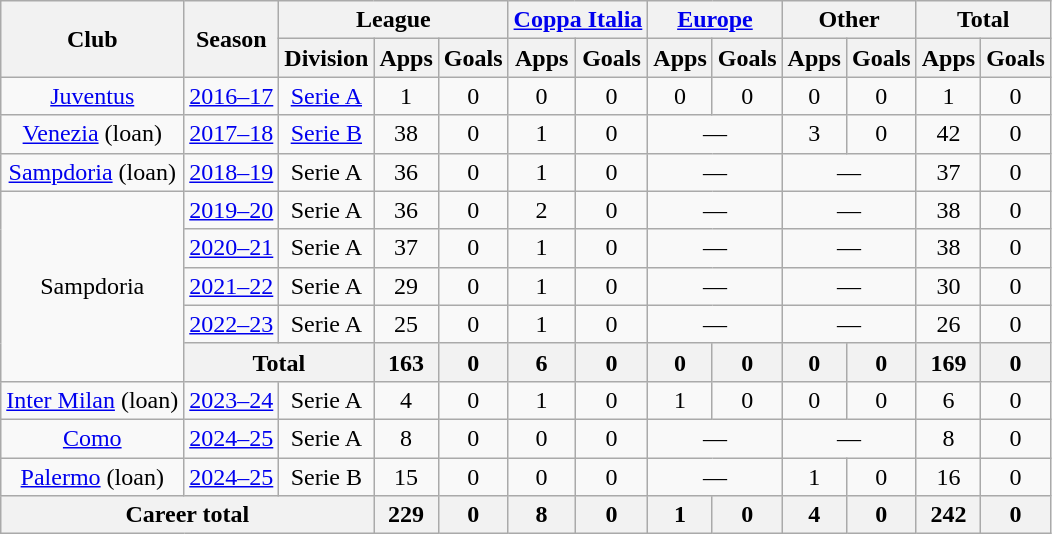<table class="wikitable" style="text-align:center">
<tr>
<th rowspan="2">Club</th>
<th rowspan="2">Season</th>
<th colspan="3">League</th>
<th colspan="2"><a href='#'>Coppa Italia</a></th>
<th colspan="2"><a href='#'>Europe</a></th>
<th colspan="2">Other</th>
<th colspan="2">Total</th>
</tr>
<tr>
<th>Division</th>
<th>Apps</th>
<th>Goals</th>
<th>Apps</th>
<th>Goals</th>
<th>Apps</th>
<th>Goals</th>
<th>Apps</th>
<th>Goals</th>
<th>Apps</th>
<th>Goals</th>
</tr>
<tr>
<td><a href='#'>Juventus</a></td>
<td><a href='#'>2016–17</a></td>
<td><a href='#'>Serie A</a></td>
<td>1</td>
<td>0</td>
<td>0</td>
<td>0</td>
<td>0</td>
<td>0</td>
<td>0</td>
<td>0</td>
<td>1</td>
<td>0</td>
</tr>
<tr>
<td><a href='#'>Venezia</a> (loan)</td>
<td><a href='#'>2017–18</a></td>
<td><a href='#'>Serie B</a></td>
<td>38</td>
<td>0</td>
<td>1</td>
<td>0</td>
<td colspan="2">—</td>
<td>3</td>
<td>0</td>
<td>42</td>
<td>0</td>
</tr>
<tr>
<td><a href='#'>Sampdoria</a> (loan)</td>
<td><a href='#'>2018–19</a></td>
<td>Serie A</td>
<td>36</td>
<td>0</td>
<td>1</td>
<td>0</td>
<td colspan="2">—</td>
<td colspan="2">—</td>
<td>37</td>
<td>0</td>
</tr>
<tr>
<td rowspan="5">Sampdoria</td>
<td><a href='#'>2019–20</a></td>
<td>Serie A</td>
<td>36</td>
<td>0</td>
<td>2</td>
<td>0</td>
<td colspan="2">—</td>
<td colspan="2">—</td>
<td>38</td>
<td>0</td>
</tr>
<tr>
<td><a href='#'>2020–21</a></td>
<td>Serie A</td>
<td>37</td>
<td>0</td>
<td>1</td>
<td>0</td>
<td colspan="2">—</td>
<td colspan="2">—</td>
<td>38</td>
<td>0</td>
</tr>
<tr>
<td><a href='#'>2021–22</a></td>
<td>Serie A</td>
<td>29</td>
<td>0</td>
<td>1</td>
<td>0</td>
<td colspan="2">—</td>
<td colspan="2">—</td>
<td>30</td>
<td>0</td>
</tr>
<tr>
<td><a href='#'>2022–23</a></td>
<td>Serie A</td>
<td>25</td>
<td>0</td>
<td>1</td>
<td>0</td>
<td colspan="2">—</td>
<td colspan="2">—</td>
<td>26</td>
<td>0</td>
</tr>
<tr>
<th colspan="2">Total</th>
<th>163</th>
<th>0</th>
<th>6</th>
<th>0</th>
<th>0</th>
<th>0</th>
<th>0</th>
<th>0</th>
<th>169</th>
<th>0</th>
</tr>
<tr>
<td><a href='#'>Inter Milan</a> (loan)</td>
<td><a href='#'>2023–24</a></td>
<td>Serie A</td>
<td>4</td>
<td>0</td>
<td>1</td>
<td>0</td>
<td>1</td>
<td>0</td>
<td>0</td>
<td>0</td>
<td>6</td>
<td>0</td>
</tr>
<tr>
<td><a href='#'>Como</a></td>
<td><a href='#'>2024–25</a></td>
<td>Serie A</td>
<td>8</td>
<td>0</td>
<td>0</td>
<td>0</td>
<td colspan="2">—</td>
<td colspan="2">—</td>
<td>8</td>
<td>0</td>
</tr>
<tr>
<td><a href='#'>Palermo</a> (loan)</td>
<td><a href='#'>2024–25</a></td>
<td>Serie B</td>
<td>15</td>
<td>0</td>
<td>0</td>
<td>0</td>
<td colspan="2">—</td>
<td>1</td>
<td>0</td>
<td>16</td>
<td>0</td>
</tr>
<tr>
<th colspan="3">Career total</th>
<th>229</th>
<th>0</th>
<th>8</th>
<th>0</th>
<th>1</th>
<th>0</th>
<th>4</th>
<th>0</th>
<th>242</th>
<th>0</th>
</tr>
</table>
